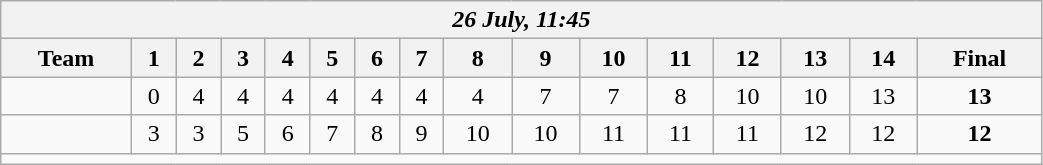<table class=wikitable style="text-align:center; width: 55%">
<tr>
<th colspan=17><em>26 July, 11:45</em></th>
</tr>
<tr>
<th>Team</th>
<th>1</th>
<th>2</th>
<th>3</th>
<th>4</th>
<th>5</th>
<th>6</th>
<th>7</th>
<th>8</th>
<th>9</th>
<th>10</th>
<th>11</th>
<th>12</th>
<th>13</th>
<th>14</th>
<th>Final</th>
</tr>
<tr>
<td align=left><strong></strong></td>
<td>0</td>
<td>4</td>
<td>4</td>
<td>4</td>
<td>4</td>
<td>4</td>
<td>4</td>
<td>4</td>
<td>7</td>
<td>7</td>
<td>8</td>
<td>10</td>
<td>10</td>
<td>13</td>
<td><strong>13</strong></td>
</tr>
<tr>
<td align=left></td>
<td>3</td>
<td>3</td>
<td>5</td>
<td>6</td>
<td>7</td>
<td>8</td>
<td>9</td>
<td>10</td>
<td>10</td>
<td>11</td>
<td>11</td>
<td>11</td>
<td>12</td>
<td>12</td>
<td><strong>12</strong></td>
</tr>
<tr>
<td colspan=17></td>
</tr>
</table>
